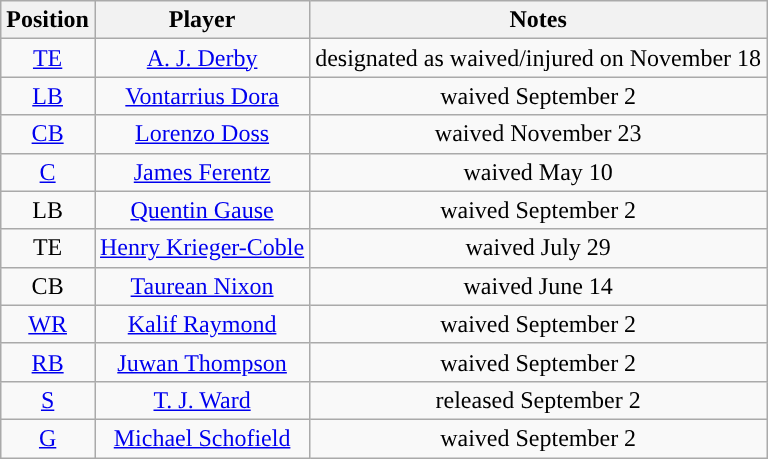<table class="wikitable" style="text-align:center">
<tr>
<th>Position</th>
<th>Player</th>
<th>Notes</th>
</tr>
<tr>
<td><a href='#'>TE</a></td>
<td><a href='#'>A. J. Derby</a></td>
<td>designated as waived/injured on November 18</td>
</tr>
<tr>
<td><a href='#'>LB</a></td>
<td><a href='#'>Vontarrius Dora</a></td>
<td>waived September 2</td>
</tr>
<tr>
<td><a href='#'>CB</a></td>
<td><a href='#'>Lorenzo Doss</a></td>
<td>waived November 23</td>
</tr>
<tr>
<td><a href='#'>C</a></td>
<td><a href='#'>James Ferentz</a></td>
<td>waived May 10</td>
</tr>
<tr>
<td>LB</td>
<td><a href='#'>Quentin Gause</a></td>
<td>waived September 2</td>
</tr>
<tr>
<td>TE</td>
<td><a href='#'>Henry Krieger-Coble</a></td>
<td>waived July 29</td>
</tr>
<tr>
<td>CB</td>
<td><a href='#'>Taurean Nixon</a></td>
<td>waived June 14</td>
</tr>
<tr>
<td><a href='#'>WR</a></td>
<td><a href='#'>Kalif Raymond</a></td>
<td>waived September 2</td>
</tr>
<tr>
<td><a href='#'>RB</a></td>
<td><a href='#'>Juwan Thompson</a></td>
<td>waived September 2</td>
</tr>
<tr>
<td><a href='#'>S</a></td>
<td><a href='#'>T. J. Ward</a></td>
<td>released September 2</td>
</tr>
<tr>
<td><a href='#'>G</a></td>
<td><a href='#'>Michael Schofield</a></td>
<td>waived September 2</td>
</tr>
</table>
